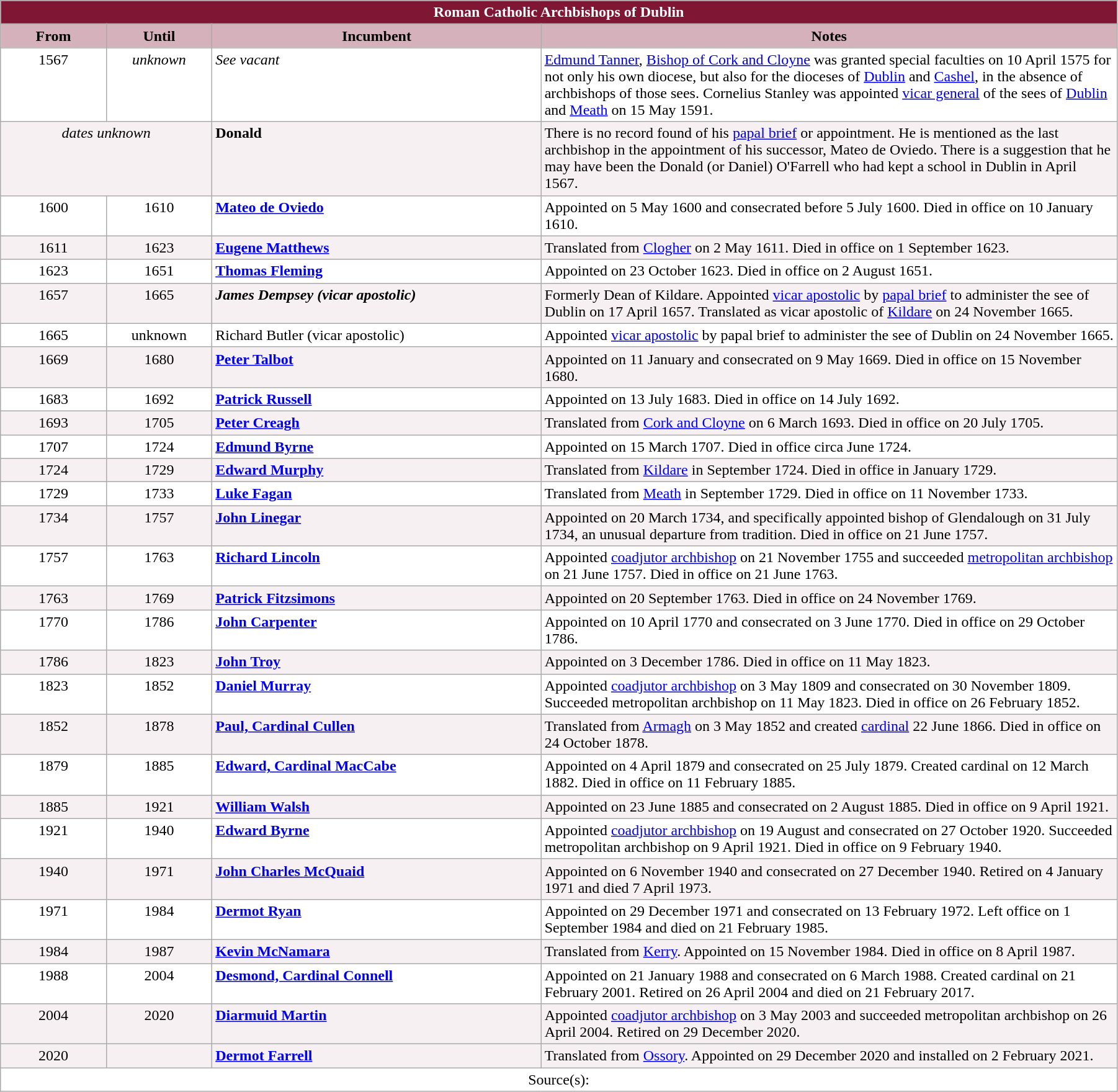<table class="wikitable" style="width: 95%;">
<tr>
<th colspan="4" style="background-color: #7F1734; color: white;">Roman Catholic Archbishops of Dublin</th>
</tr>
<tr>
<th style="background-color: #D4B1BB; width: 9%;">From</th>
<th style="background-color: #D4B1BB; width: 9%;">Until</th>
<th style="background-color: #D4B1BB; width: 28%;">Incumbent</th>
<th style="background-color: #D4B1BB; width: 49%;">Notes</th>
</tr>
<tr valign="top" style="background-color: white;">
<td style="text-align: center;">1567</td>
<td style="text-align: center;"><em>unknown</em></td>
<td> <em>See vacant</em></td>
<td><a href='#'>Edmund Tanner</a>, <a href='#'>Bishop of Cork and Cloyne</a> was granted special faculties on 10 April 1575 for not only his own diocese, but also for the dioceses of <a href='#'>Dublin</a> and <a href='#'>Cashel</a>, in the absence of archbishops of those sees. Cornelius Stanley was appointed <a href='#'>vicar general</a> of the sees of <a href='#'>Dublin</a> and <a href='#'>Meath</a> on 15 May 1591.</td>
</tr>
<tr valign="top" style="background-color: #F7F0F2;">
<td colspan="2" style="text-align: center;"><em>dates unknown</em></td>
<td> <strong>Donald</strong></td>
<td>There is no record found of his <a href='#'>papal brief</a> or appointment. He is mentioned as the last archbishop in the appointment of his successor, Mateo de Oviedo. There is a suggestion that he may have been the Donald (or Daniel) O'Farrell who had kept a school in Dublin in April 1567.</td>
</tr>
<tr valign="top" style="background-color: white;">
<td style="text-align: center;">1600</td>
<td style="text-align: center;">1610</td>
<td> <strong><a href='#'>Mateo de Oviedo</a></strong></td>
<td>Appointed on 5 May 1600 and consecrated before 5 July 1600. Died in office on 10 January 1610.</td>
</tr>
<tr valign="top" style="background-color: #F7F0F2;">
<td style="text-align: center;">1611</td>
<td style="text-align: center;">1623</td>
<td> <strong><a href='#'>Eugene Matthews</a></strong></td>
<td>Translated from <a href='#'>Clogher</a> on 2 May 1611. Died in office on 1 September 1623.</td>
</tr>
<tr valign="top" style="background-color: white;">
<td style="text-align: center;">1623</td>
<td style="text-align: center;">1651</td>
<td> <strong><a href='#'>Thomas Fleming</a></strong></td>
<td>Appointed on 23 October 1623. Died in office on 2 August 1651.</td>
</tr>
<tr valign="top" style="background-color: #F7F0F2;">
<td style="text-align: center;">1657</td>
<td style="text-align: center;">1665</td>
<td> <strong><em>James Dempsey<strong> (vicar apostolic)<em></td>
<td>Formerly Dean of Kildare. Appointed <a href='#'>vicar apostolic</a> by <a href='#'>papal brief</a> to administer the see of Dublin on 17 April 1657. Translated as vicar apostolic of <a href='#'>Kildare</a> on 24 November 1665.</td>
</tr>
<tr valign="top" style="background-color: white;">
<td style="text-align: center;">1665</td>
<td style="text-align: center;"></em>unknown<em></td>
<td> </em></strong>Richard Butler</strong> (vicar apostolic)</em></td>
<td>Appointed <a href='#'>vicar apostolic</a> by papal brief to administer the see of Dublin on 24 November 1665.</td>
</tr>
<tr valign="top" style="background-color: #F7F0F2;">
<td style="text-align: center;">1669</td>
<td style="text-align: center;">1680</td>
<td> <strong><a href='#'>Peter Talbot</a></strong></td>
<td>Appointed on 11 January and consecrated on 9 May 1669. Died in office on 15 November 1680.</td>
</tr>
<tr valign="top" style="background-color: white;">
<td style="text-align: center;">1683</td>
<td style="text-align: center;">1692</td>
<td> <strong><a href='#'>Patrick Russell</a></strong></td>
<td>Appointed on 13 July 1683. Died in office on 14 July 1692.</td>
</tr>
<tr valign="top" style="background-color: #F7F0F2;">
<td style="text-align: center;">1693</td>
<td style="text-align: center;">1705</td>
<td> <strong><a href='#'>Peter Creagh</a></strong></td>
<td>Translated from <a href='#'>Cork and Cloyne</a> on 6 March 1693. Died in office on 20 July 1705.</td>
</tr>
<tr valign="top" style="background-color: white;">
<td style="text-align: center;">1707</td>
<td style="text-align: center;">1724</td>
<td> <strong><a href='#'>Edmund Byrne</a></strong></td>
<td>Appointed on 15 March 1707. Died in office circa June 1724.</td>
</tr>
<tr valign="top" style="background-color: #F7F0F2;">
<td style="text-align: center;">1724</td>
<td style="text-align: center;">1729</td>
<td> <strong><a href='#'>Edward Murphy</a></strong></td>
<td>Translated from <a href='#'>Kildare</a> in September 1724. Died in office in January 1729.</td>
</tr>
<tr valign="top" style="background-color: white;">
<td style="text-align: center;">1729</td>
<td style="text-align: center;">1733</td>
<td> <strong><a href='#'>Luke Fagan</a></strong></td>
<td>Translated from <a href='#'>Meath</a> in September 1729. Died in office on 11 November 1733.</td>
</tr>
<tr valign="top" style="background-color: #F7F0F2;">
<td style="text-align: center;">1734</td>
<td style="text-align: center;">1757</td>
<td> <strong><a href='#'>John Linegar</a></strong></td>
<td>Appointed on 20 March 1734, and specifically appointed bishop of Glendalough on 31 July 1734, an unusual departure from tradition. Died in office on 21 June 1757.</td>
</tr>
<tr valign="top" style="background-color: white;">
<td style="text-align: center;">1757</td>
<td style="text-align: center;">1763</td>
<td> <strong><a href='#'>Richard Lincoln</a></strong></td>
<td>Appointed <a href='#'>coadjutor archbishop</a> on 21 November 1755 and succeeded <a href='#'>metropolitan archbishop</a> on 21 June 1757. Died in office on 21 June 1763.</td>
</tr>
<tr valign="top" style="background-color: #F7F0F2;">
<td style="text-align: center;">1763</td>
<td style="text-align: center;">1769</td>
<td> <strong><a href='#'>Patrick Fitzsimons</a></strong></td>
<td>Appointed on 20 September 1763. Died in office on 24 November 1769.</td>
</tr>
<tr valign="top" style="background-color: white;">
<td style="text-align: center;">1770</td>
<td style="text-align: center;">1786</td>
<td> <strong><a href='#'>John Carpenter</a></strong></td>
<td>Appointed on 10 April 1770 and consecrated on 3 June 1770. Died in office on 29 October 1786.</td>
</tr>
<tr valign="top" style="background-color: #F7F0F2;">
<td style="text-align: center;">1786</td>
<td style="text-align: center;">1823</td>
<td> <strong><a href='#'>John Troy</a></strong></td>
<td>Appointed on 3 December 1786. Died in office on 11 May 1823.</td>
</tr>
<tr valign="top" style="background-color: white;">
<td style="text-align: center;">1823</td>
<td style="text-align: center;">1852</td>
<td> <strong><a href='#'>Daniel Murray</a></strong></td>
<td>Appointed <a href='#'>coadjutor archbishop</a> on 3 May 1809 and consecrated on 30 November 1809. Succeeded metropolitan archbishop on 11 May 1823. Died in office on 26 February 1852.</td>
</tr>
<tr valign="top" style="background-color: #F7F0F2;">
<td style="text-align: center;">1852</td>
<td style="text-align: center;">1878</td>
<td> <strong><a href='#'>Paul, Cardinal Cullen</a></strong></td>
<td>Translated from <a href='#'>Armagh</a> on 3 May 1852 and created <a href='#'>cardinal</a> 22 June 1866. Died in office on 24 October 1878.</td>
</tr>
<tr valign="top" style="background-color: white;">
<td style="text-align: center;">1879</td>
<td style="text-align: center;">1885</td>
<td> <strong><a href='#'>Edward, Cardinal MacCabe</a></strong></td>
<td>Appointed on 4 April 1879 and consecrated on 25 July 1879. Created cardinal on 12 March 1882. Died in office on 11 February 1885.</td>
</tr>
<tr valign="top" style="background-color: #F7F0F2;">
<td style="text-align: center;">1885</td>
<td style="text-align: center;">1921</td>
<td> <strong><a href='#'>William Walsh</a></strong></td>
<td>Appointed on 23 June 1885 and consecrated on 2 August 1885. Died in office on 9 April 1921.</td>
</tr>
<tr valign="top" style="background-color: white;">
<td style="text-align: center;">1921</td>
<td style="text-align: center;">1940</td>
<td> <strong><a href='#'>Edward Byrne</a></strong></td>
<td>Appointed <a href='#'>coadjutor archbishop</a> on 19 August and consecrated on 27 October 1920. Succeeded metropolitan archbishop on 9 April 1921. Died in office on 9 February 1940.</td>
</tr>
<tr valign="top" style="background-color: #F7F0F2;">
<td style="text-align: center;">1940</td>
<td style="text-align: center;">1971</td>
<td><strong><a href='#'>John Charles McQuaid</a></strong></td>
<td>Appointed on 6 November 1940 and consecrated on 27 December 1940. Retired on 4 January 1971 and died 7 April 1973.</td>
</tr>
<tr valign="top" style="background-color: white;">
<td style="text-align: center;">1971</td>
<td style="text-align: center;">1984</td>
<td><strong><a href='#'>Dermot Ryan</a></strong></td>
<td>Appointed on 29 December 1971 and consecrated on 13 February 1972. Left office on 1 September 1984 and died on 21 February 1985.</td>
</tr>
<tr valign="top" style="background-color: #F7F0F2;">
<td style="text-align: center;">1984</td>
<td style="text-align: center;">1987</td>
<td> <strong><a href='#'>Kevin McNamara</a></strong></td>
<td>Translated from <a href='#'>Kerry</a>. Appointed on 15 November 1984. Died in office on 8 April 1987.</td>
</tr>
<tr valign="top" style="background-color: white;">
<td style="text-align: center;">1988</td>
<td style="text-align: center;">2004</td>
<td><strong><a href='#'>Desmond, Cardinal Connell</a></strong></td>
<td>Appointed on 21 January 1988 and consecrated on 6 March 1988. Created cardinal on 21 February 2001. Retired on 26 April 2004 and died on 21 February 2017.</td>
</tr>
<tr valign="top" style="background-color: #F7F0F2;">
<td style="text-align: center;">2004</td>
<td style="text-align: center;">2020</td>
<td> <strong><a href='#'>Diarmuid Martin</a></strong></td>
<td>Appointed <a href='#'>coadjutor archbishop</a> on 3 May 2003 and succeeded metropolitan archbishop on 26 April 2004. Retired on 29 December 2020.</td>
</tr>
<tr valign="top" style="background-color: #F7F0F2;">
<td style="text-align: center;">2020</td>
<td style="text-align: center;"></td>
<td> <strong><a href='#'>Dermot Farrell</a></strong></td>
<td>Translated from <a href='#'>Ossory</a>. Appointed on 29 December 2020 and installed on 2 February 2021.</td>
</tr>
<tr valign="top" style="background-color: white;">
<td colspan="4" style="text-align: center;">Source(s):</td>
</tr>
</table>
